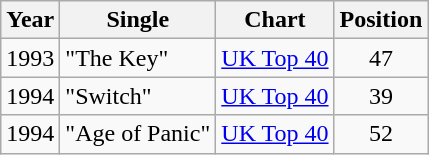<table class="wikitable">
<tr>
<th>Year</th>
<th>Single</th>
<th>Chart</th>
<th>Position</th>
</tr>
<tr>
<td>1993</td>
<td>"The Key"</td>
<td><a href='#'>UK Top 40</a></td>
<td align="center">47</td>
</tr>
<tr>
<td>1994</td>
<td>"Switch"</td>
<td><a href='#'>UK Top 40</a></td>
<td align="center">39</td>
</tr>
<tr>
<td>1994</td>
<td>"Age of Panic"</td>
<td><a href='#'>UK Top 40</a></td>
<td align="center">52</td>
</tr>
</table>
